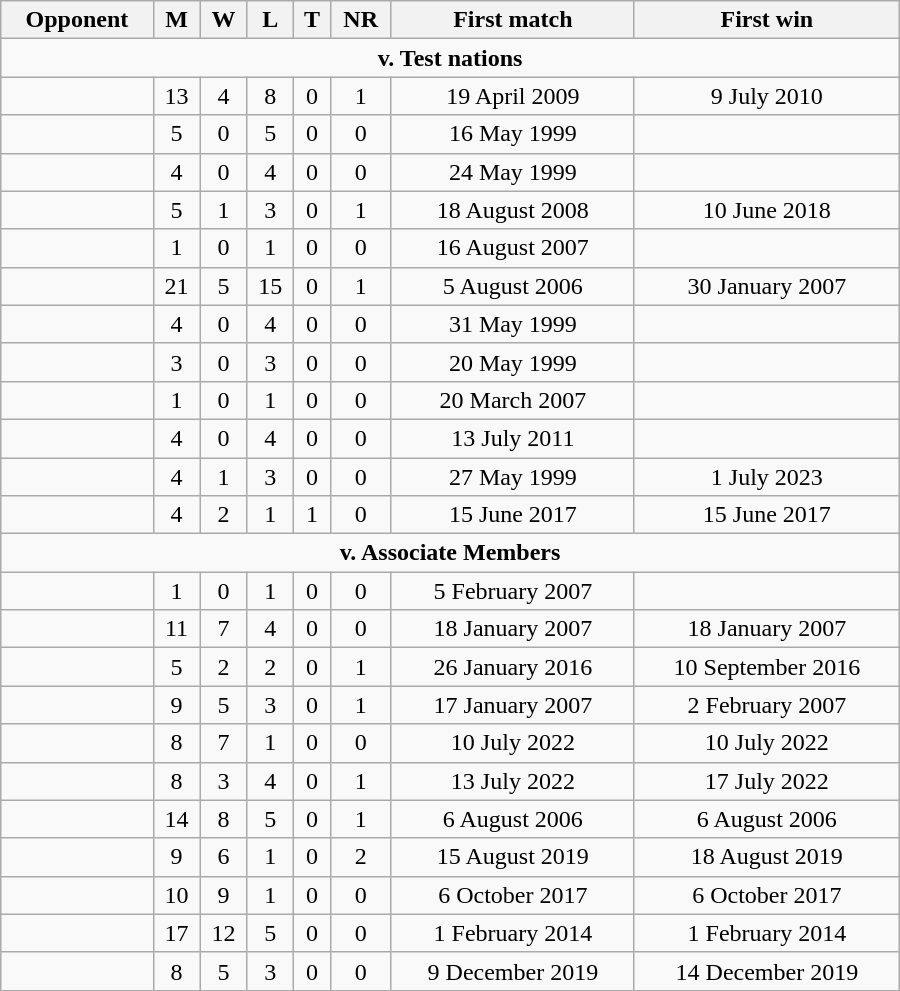<table class="wikitable" style="text-align: center; width: 600px;">
<tr>
<th>Opponent</th>
<th>M</th>
<th>W</th>
<th>L</th>
<th>T</th>
<th>NR</th>
<th>First match</th>
<th>First win</th>
</tr>
<tr>
<td colspan="8" align="center"><strong>v. Test nations</strong></td>
</tr>
<tr>
<td align="left"></td>
<td>13</td>
<td>4</td>
<td>8</td>
<td>0</td>
<td>1</td>
<td>19 April 2009</td>
<td>9 July 2010</td>
</tr>
<tr>
<td align="left"></td>
<td>5</td>
<td>0</td>
<td>5</td>
<td>0</td>
<td>0</td>
<td>16 May 1999</td>
<td></td>
</tr>
<tr>
<td align="left"></td>
<td>4</td>
<td>0</td>
<td>4</td>
<td>0</td>
<td>0</td>
<td>24 May 1999</td>
<td></td>
</tr>
<tr>
<td align="left"></td>
<td>5</td>
<td>1</td>
<td>3</td>
<td>0</td>
<td>1</td>
<td>18 August 2008</td>
<td>10 June 2018</td>
</tr>
<tr>
<td align="left"></td>
<td>1</td>
<td>0</td>
<td>1</td>
<td>0</td>
<td>0</td>
<td>16 August 2007</td>
<td></td>
</tr>
<tr>
<td align="left"></td>
<td>21</td>
<td>5</td>
<td>15</td>
<td>0</td>
<td>1</td>
<td>5 August 2006</td>
<td>30 January 2007</td>
</tr>
<tr>
<td align="left"></td>
<td>4</td>
<td>0</td>
<td>4</td>
<td>0</td>
<td>0</td>
<td>31 May 1999</td>
<td></td>
</tr>
<tr>
<td align="left"></td>
<td>3</td>
<td>0</td>
<td>3</td>
<td>0</td>
<td>0</td>
<td>20 May 1999</td>
<td></td>
</tr>
<tr>
<td align="left"></td>
<td>1</td>
<td>0</td>
<td>1</td>
<td>0</td>
<td>0</td>
<td>20 March 2007</td>
<td></td>
</tr>
<tr>
<td align="left"></td>
<td>4</td>
<td>0</td>
<td>4</td>
<td>0</td>
<td>0</td>
<td>13 July 2011</td>
<td></td>
</tr>
<tr>
<td align="left"></td>
<td>4</td>
<td>1</td>
<td>3</td>
<td>0</td>
<td>0</td>
<td>27 May 1999</td>
<td>1 July 2023</td>
</tr>
<tr>
<td align="left"></td>
<td>4</td>
<td>2</td>
<td>1</td>
<td>1</td>
<td>0</td>
<td>15 June 2017</td>
<td>15 June 2017</td>
</tr>
<tr>
<td colspan="8" align="center"><strong>v. Associate Members</strong></td>
</tr>
<tr>
<td align="left"></td>
<td>1</td>
<td>0</td>
<td>1</td>
<td>0</td>
<td>0</td>
<td>5 February 2007</td>
<td></td>
</tr>
<tr>
<td align="left"></td>
<td>11</td>
<td>7</td>
<td>4</td>
<td>0</td>
<td>0</td>
<td>18 January 2007</td>
<td>18 January 2007</td>
</tr>
<tr>
<td align="left"></td>
<td>5</td>
<td>2</td>
<td>2</td>
<td>0</td>
<td>1</td>
<td>26 January 2016</td>
<td>10 September 2016</td>
</tr>
<tr>
<td align="left"></td>
<td>9</td>
<td>5</td>
<td>3</td>
<td>0</td>
<td>1</td>
<td>17 January 2007</td>
<td>2 February 2007</td>
</tr>
<tr>
<td align="left"></td>
<td>8</td>
<td>7</td>
<td>1</td>
<td>0</td>
<td>0</td>
<td>10 July 2022</td>
<td>10 July 2022</td>
</tr>
<tr>
<td align="left"></td>
<td>8</td>
<td>3</td>
<td>4</td>
<td>0</td>
<td>1</td>
<td>13 July 2022</td>
<td>17 July 2022</td>
</tr>
<tr>
<td align="left"></td>
<td>14</td>
<td>8</td>
<td>5</td>
<td>0</td>
<td>1</td>
<td>6 August 2006</td>
<td>6 August 2006</td>
</tr>
<tr>
<td align="left"></td>
<td>9</td>
<td>6</td>
<td>1</td>
<td>0</td>
<td>2</td>
<td>15 August 2019</td>
<td>18 August 2019</td>
</tr>
<tr>
<td align="left"></td>
<td>10</td>
<td>9</td>
<td>1</td>
<td>0</td>
<td>0</td>
<td>6 October 2017</td>
<td>6 October 2017</td>
</tr>
<tr>
<td align="left"></td>
<td>17</td>
<td>12</td>
<td>5</td>
<td>0</td>
<td>0</td>
<td>1 February 2014</td>
<td>1 February 2014</td>
</tr>
<tr>
<td align="left"></td>
<td>8</td>
<td>5</td>
<td>3</td>
<td>0</td>
<td>0</td>
<td>9 December 2019</td>
<td>14 December 2019</td>
</tr>
</table>
